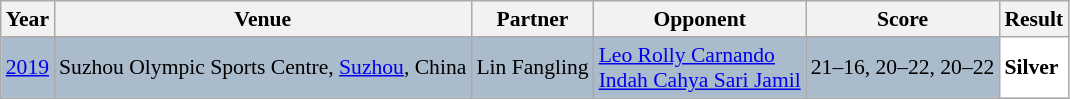<table class="sortable wikitable" style="font-size: 90%;">
<tr>
<th>Year</th>
<th>Venue</th>
<th>Partner</th>
<th>Opponent</th>
<th>Score</th>
<th>Result</th>
</tr>
<tr style="background:#AABBCC">
<td align="center"><a href='#'>2019</a></td>
<td align="left">Suzhou Olympic Sports Centre, <a href='#'>Suzhou</a>, China</td>
<td align="left"> Lin Fangling</td>
<td align="left"> <a href='#'>Leo Rolly Carnando</a><br> <a href='#'>Indah Cahya Sari Jamil</a></td>
<td align="left">21–16, 20–22, 20–22</td>
<td style="text-align:left; background:white"> <strong>Silver</strong></td>
</tr>
</table>
